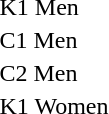<table>
<tr>
<td>K1 Men</td>
<td></td>
<td></td>
<td></td>
</tr>
<tr>
<td>C1 Men</td>
<td></td>
<td></td>
<td></td>
</tr>
<tr>
<td>C2 Men</td>
<td><br></td>
<td><br></td>
<td><br></td>
</tr>
<tr>
<td>K1 Women</td>
<td></td>
<td></td>
<td></td>
</tr>
</table>
